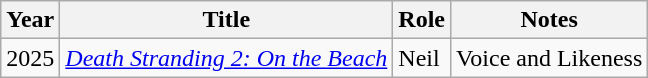<table class="wikitable sortable">
<tr>
<th>Year</th>
<th>Title</th>
<th>Role</th>
<th class="unsortable">Notes</th>
</tr>
<tr>
<td>2025</td>
<td><em><a href='#'>Death Stranding 2: On the Beach</a></em></td>
<td>Neil</td>
<td>Voice and Likeness</td>
</tr>
</table>
